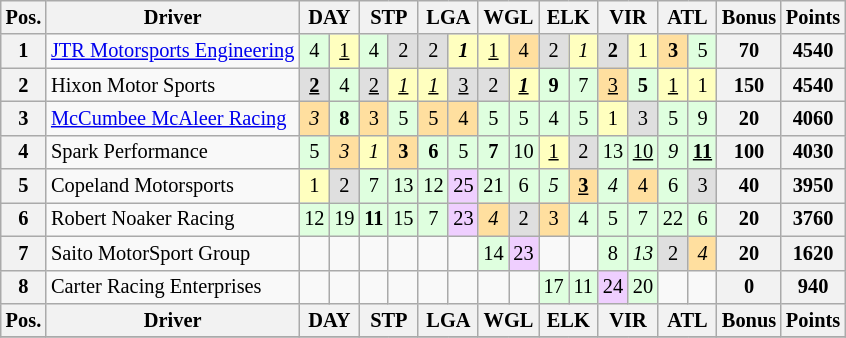<table class="wikitable" style="font-size:85%; text-align:center;">
<tr>
<th>Pos.</th>
<th>Driver</th>
<th colspan="2">DAY</th>
<th colspan="2">STP</th>
<th colspan="2">LGA</th>
<th colspan="2">WGL</th>
<th colspan="2">ELK</th>
<th colspan="2">VIR</th>
<th colspan="2">ATL</th>
<th>Bonus</th>
<th>Points</th>
</tr>
<tr>
<th>1</th>
<td align=left><a href='#'>JTR Motorsports Engineering</a></td>
<td style="background:#dfffdf;">4</td>
<td style="background:#ffffbf;"><u>1</u></td>
<td style="background:#dfffdf;">4</td>
<td style="background:#dfdfdf;">2</td>
<td style="background:#dfdfdf;">2</td>
<td style="background:#ffffbf;"><strong><em>1</em></strong></td>
<td style="background:#ffffbf;"><u>1</u></td>
<td style="background:#ffdf9f;">4</td>
<td style="background:#dfdfdf;">2</td>
<td style="background:#ffffbf;"><em>1</em></td>
<td style="background:#dfdfdf;"><strong>2</strong></td>
<td style="background:#ffffbf;">1</td>
<td style="background:#ffdf9f;"><strong>3</strong></td>
<td style="background:#dfffdf;">5</td>
<th>70</th>
<th>4540</th>
</tr>
<tr>
<th>2</th>
<td align=left>Hixon Motor Sports</td>
<td style="background:#dfdfdf;"><u><strong>2</strong></u></td>
<td style="background:#dfffdf;">4</td>
<td style="background:#dfdfdf;"><u>2</u></td>
<td style="background:#ffffbf;"><u><em>1</em></u></td>
<td style="background:#ffffbf;"><u><em>1</em></u></td>
<td style="background:#dfdfdf;"><u>3</u></td>
<td style="background:#dfdfdf;">2</td>
<td style="background:#ffffbf;"><u><strong><em>1</em></strong></u></td>
<td style="background:#dfffdf;"><strong>9</strong></td>
<td style="background:#dfffdf;">7</td>
<td style="background:#ffdf9f;"><u>3</u></td>
<td style="background:#dfffdf;"><strong>5</strong></td>
<td style="background:#ffffbf;"><u>1</u></td>
<td style="background:#ffffbf;">1</td>
<th>150</th>
<th>4540</th>
</tr>
<tr>
<th>3</th>
<td align=left><a href='#'>McCumbee McAleer Racing</a></td>
<td style="background:#ffdf9f;"><em>3</em></td>
<td style="background:#dfffdf;"><strong>8</strong></td>
<td style="background:#ffdf9f;">3</td>
<td style="background:#dfffdf;">5</td>
<td style="background:#ffdf9f;">5</td>
<td style="background:#ffdf9f;">4</td>
<td style="background:#dfffdf;">5</td>
<td style="background:#dfffdf;">5</td>
<td style="background:#dfffdf;">4</td>
<td style="background:#dfffdf;">5</td>
<td style="background:#ffffbf;">1</td>
<td style="background:#dfdfdf;">3</td>
<td style="background:#dfffdf;">5</td>
<td style="background:#dfffdf;">9</td>
<th>20</th>
<th>4060</th>
</tr>
<tr>
<th>4</th>
<td align=left>Spark Performance</td>
<td style="background:#dfffdf;">5</td>
<td style="background:#ffdf9f;"><em>3</em></td>
<td style="background:#ffffbf;"><em>1</em></td>
<td style="background:#ffdf9f;"><strong>3</strong></td>
<td style="background:#dfffdf;"><strong>6</strong></td>
<td style="background:#dfffdf;">5</td>
<td style="background:#dfffdf;"><strong>7</strong></td>
<td style="background:#dfffdf;">10</td>
<td style="background:#ffffbf;"><u>1</u></td>
<td style="background:#dfdfdf;">2</td>
<td style="background:#dfffdf;">13</td>
<td style="background:#dfffdf;"><u>10</u></td>
<td style="background:#dfffdf;"><em>9</em></td>
<td style="background:#dfffdf;"><u><strong>11</strong></u></td>
<th>100</th>
<th>4030</th>
</tr>
<tr>
<th>5</th>
<td align=left>Copeland Motorsports</td>
<td style="background:#ffffbf;">1</td>
<td style="background:#dfdfdf;">2</td>
<td style="background:#dfffdf;">7</td>
<td style="background:#dfffdf;">13</td>
<td style="background:#dfffdf;">12</td>
<td style="background:#efcfff;">25</td>
<td style="background:#dfffdf;">21</td>
<td style="background:#dfffdf;">6</td>
<td style="background:#dfffdf;"><em>5</em></td>
<td style="background:#ffdf9f;"><u><strong>3</strong></u></td>
<td style="background:#dfffdf;"><em>4</em></td>
<td style="background:#ffdf9f;">4</td>
<td style="background:#dfffdf;">6</td>
<td style="background:#dfdfdf;">3</td>
<th>40</th>
<th>3950</th>
</tr>
<tr>
<th>6</th>
<td align=left>Robert Noaker Racing</td>
<td style="background:#dfffdf;">12</td>
<td style="background:#dfffdf;">19</td>
<td style="background:#dfffdf;"><strong>11</strong></td>
<td style="background:#dfffdf;">15</td>
<td style="background:#dfffdf;">7</td>
<td style="background:#efcfff;">23</td>
<td style="background:#ffdf9f;"><em>4</em></td>
<td style="background:#dfdfdf;">2</td>
<td style="background:#ffdf9f;">3</td>
<td style="background:#dfffdf;">4</td>
<td style="background:#dfffdf;">5</td>
<td style="background:#dfffdf;">7</td>
<td style="background:#dfffdf;">22</td>
<td style="background:#dfffdf;">6</td>
<th>20</th>
<th>3760</th>
</tr>
<tr>
<th>7</th>
<td align=left>Saito MotorSport Group</td>
<td></td>
<td></td>
<td></td>
<td></td>
<td></td>
<td></td>
<td style="background:#dfffdf;">14</td>
<td style="background:#efcfff;">23</td>
<td></td>
<td></td>
<td style="background:#dfffdf;">8</td>
<td style="background:#dfffdf;"><em>13</em></td>
<td style="background:#dfdfdf;">2</td>
<td style="background:#ffdf9f;"><em>4</em></td>
<th>20</th>
<th>1620</th>
</tr>
<tr>
<th>8</th>
<td align=left>Carter Racing Enterprises</td>
<td></td>
<td></td>
<td></td>
<td></td>
<td></td>
<td></td>
<td></td>
<td></td>
<td style="background:#dfffdf;">17</td>
<td style="background:#dfffdf;">11</td>
<td style="background:#efcfff;">24</td>
<td style="background:#dfffdf;">20</td>
<td></td>
<td></td>
<th>0</th>
<th>940</th>
</tr>
<tr>
<th>Pos.</th>
<th>Driver</th>
<th colspan="2">DAY</th>
<th colspan="2">STP</th>
<th colspan="2">LGA</th>
<th colspan="2">WGL</th>
<th colspan="2">ELK</th>
<th colspan="2">VIR</th>
<th colspan="2">ATL</th>
<th>Bonus</th>
<th>Points</th>
</tr>
<tr>
</tr>
</table>
